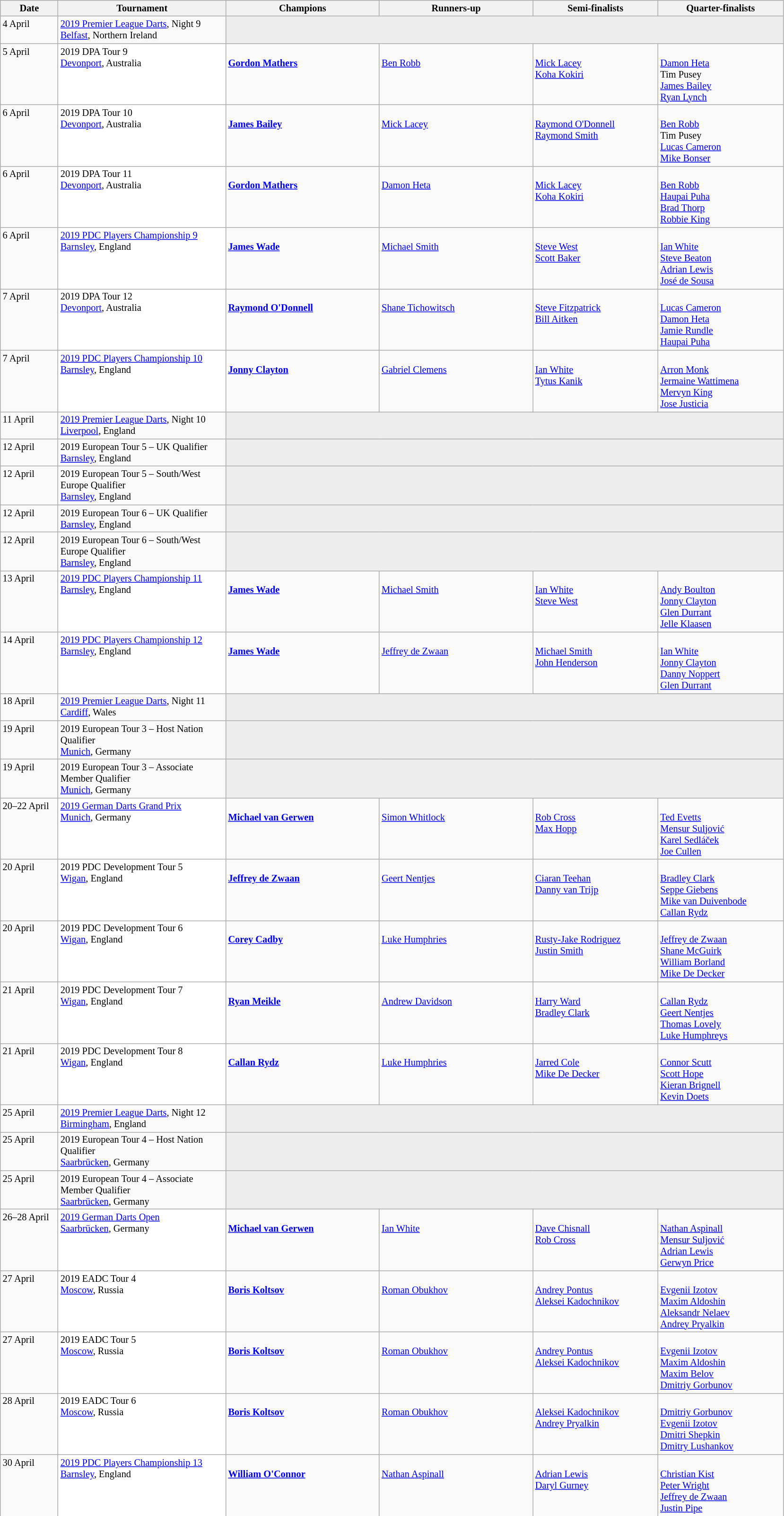<table class=wikitable style=font-size:85%>
<tr>
<th width=75>Date</th>
<th width=230>Tournament</th>
<th width=210>Champions</th>
<th width=210>Runners-up</th>
<th width=170>Semi-finalists</th>
<th width=170>Quarter-finalists</th>
</tr>
<tr valign="top">
<td rowspan=1>4 April</td>
<td><a href='#'>2019 Premier League Darts</a>, Night 9 <br><a href='#'>Belfast</a>, Northern Ireland</td>
<td colspan=4 bgcolor="#ededed"></td>
</tr>
<tr valign="top">
<td>5 April</td>
<td bgcolor="#ffffff">2019 DPA Tour 9<br><a href='#'>Devonport</a>, Australia</td>
<td><br> <strong><a href='#'>Gordon Mathers</a></strong></td>
<td><br> <a href='#'>Ben Robb</a></td>
<td><br> <a href='#'>Mick Lacey</a> <br>
 <a href='#'>Koha Kokiri</a></td>
<td><br> <a href='#'>Damon Heta</a> <br>
 Tim Pusey <br>
 <a href='#'>James Bailey</a> <br>
 <a href='#'>Ryan Lynch</a></td>
</tr>
<tr valign="top">
<td>6 April</td>
<td bgcolor="#ffffff">2019 DPA Tour 10<br><a href='#'>Devonport</a>, Australia</td>
<td><br> <strong><a href='#'>James Bailey</a></strong></td>
<td><br> <a href='#'>Mick Lacey</a></td>
<td><br> <a href='#'>Raymond O'Donnell</a> <br>
 <a href='#'>Raymond Smith</a></td>
<td><br> <a href='#'>Ben Robb</a> <br>
 Tim Pusey <br>
 <a href='#'>Lucas Cameron</a> <br>
 <a href='#'>Mike Bonser</a></td>
</tr>
<tr valign="top">
<td>6 April</td>
<td bgcolor="#ffffff">2019 DPA Tour 11<br><a href='#'>Devonport</a>, Australia</td>
<td><br> <strong><a href='#'>Gordon Mathers</a></strong></td>
<td><br> <a href='#'>Damon Heta</a></td>
<td><br> <a href='#'>Mick Lacey</a> <br>
 <a href='#'>Koha Kokiri</a></td>
<td><br> <a href='#'>Ben Robb</a> <br>
 <a href='#'>Haupai Puha</a> <br>
 <a href='#'>Brad Thorp</a> <br>
 <a href='#'>Robbie King</a></td>
</tr>
<tr valign="top">
<td>6 April</td>
<td bgcolor="#ffffff"><a href='#'>2019 PDC Players Championship 9</a><br><a href='#'>Barnsley</a>, England</td>
<td><br> <strong><a href='#'>James Wade</a></strong></td>
<td><br> <a href='#'>Michael Smith</a></td>
<td><br> <a href='#'>Steve West</a> <br>
 <a href='#'>Scott Baker</a></td>
<td><br> <a href='#'>Ian White</a> <br>
 <a href='#'>Steve Beaton</a> <br>
 <a href='#'>Adrian Lewis</a> <br>
 <a href='#'>José de Sousa</a></td>
</tr>
<tr valign="top">
<td>7 April</td>
<td bgcolor="#ffffff">2019 DPA Tour 12<br><a href='#'>Devonport</a>, Australia</td>
<td><br> <strong><a href='#'>Raymond O'Donnell</a></strong></td>
<td><br> <a href='#'>Shane Tichowitsch</a></td>
<td><br> <a href='#'>Steve Fitzpatrick</a> <br>
 <a href='#'>Bill Aitken</a></td>
<td><br> <a href='#'>Lucas Cameron</a> <br>
 <a href='#'>Damon Heta</a> <br>
 <a href='#'>Jamie Rundle</a> <br>
 <a href='#'>Haupai Puha</a></td>
</tr>
<tr valign="top">
<td>7 April</td>
<td bgcolor="#ffffff"><a href='#'>2019 PDC Players Championship 10</a><br><a href='#'>Barnsley</a>, England</td>
<td><br> <strong><a href='#'>Jonny Clayton</a></strong></td>
<td><br> <a href='#'>Gabriel Clemens</a></td>
<td><br> <a href='#'>Ian White</a> <br>
 <a href='#'>Tytus Kanik</a></td>
<td><br> <a href='#'>Arron Monk</a> <br>
 <a href='#'>Jermaine Wattimena</a> <br>
 <a href='#'>Mervyn King</a> <br>
 <a href='#'>Jose Justicia</a></td>
</tr>
<tr valign="top">
<td rowspan=1>11 April</td>
<td><a href='#'>2019 Premier League Darts</a>, Night 10 <br><a href='#'>Liverpool</a>, England</td>
<td colspan=4 bgcolor="#ededed"></td>
</tr>
<tr valign="top">
<td rowspan=1>12 April</td>
<td>2019 European Tour 5 – UK Qualifier <br><a href='#'>Barnsley</a>, England</td>
<td colspan=4 bgcolor="#ededed"></td>
</tr>
<tr valign="top">
<td rowspan=1>12 April</td>
<td>2019 European Tour 5 – South/West Europe Qualifier <br><a href='#'>Barnsley</a>, England</td>
<td colspan=4 bgcolor="#ededed"></td>
</tr>
<tr valign="top">
<td rowspan=1>12 April</td>
<td>2019 European Tour 6 – UK Qualifier <br><a href='#'>Barnsley</a>, England</td>
<td colspan=4 bgcolor="#ededed"></td>
</tr>
<tr valign="top">
<td rowspan=1>12 April</td>
<td>2019 European Tour 6 – South/West Europe Qualifier <br><a href='#'>Barnsley</a>, England</td>
<td colspan=4 bgcolor="#ededed"></td>
</tr>
<tr valign="top">
<td>13 April</td>
<td bgcolor="#ffffff"><a href='#'>2019 PDC Players Championship 11</a><br><a href='#'>Barnsley</a>, England</td>
<td><br> <strong><a href='#'>James Wade</a></strong></td>
<td><br> <a href='#'>Michael Smith</a></td>
<td><br> <a href='#'>Ian White</a> <br>
 <a href='#'>Steve West</a></td>
<td><br> <a href='#'>Andy Boulton</a> <br>
 <a href='#'>Jonny Clayton</a> <br>
 <a href='#'>Glen Durrant</a> <br>
 <a href='#'>Jelle Klaasen</a></td>
</tr>
<tr valign="top">
<td>14 April</td>
<td bgcolor="#ffffff"><a href='#'>2019 PDC Players Championship 12</a><br><a href='#'>Barnsley</a>, England</td>
<td><br> <strong><a href='#'>James Wade</a></strong></td>
<td><br> <a href='#'>Jeffrey de Zwaan</a></td>
<td><br> <a href='#'>Michael Smith</a> <br>
 <a href='#'>John Henderson</a></td>
<td><br> <a href='#'>Ian White</a> <br>
 <a href='#'>Jonny Clayton</a> <br>
 <a href='#'>Danny Noppert</a> <br>
 <a href='#'>Glen Durrant</a></td>
</tr>
<tr valign="top">
<td rowspan=1>18 April</td>
<td><a href='#'>2019 Premier League Darts</a>, Night 11 <br><a href='#'>Cardiff</a>, Wales</td>
<td colspan=4 bgcolor="#ededed"></td>
</tr>
<tr valign="top">
<td rowspan=1>19 April</td>
<td>2019 European Tour 3 – Host Nation Qualifier <br><a href='#'>Munich</a>, Germany</td>
<td colspan=4 bgcolor="#ededed"></td>
</tr>
<tr valign="top">
<td rowspan=1>19 April</td>
<td>2019 European Tour 3 – Associate Member Qualifier <br><a href='#'>Munich</a>, Germany</td>
<td colspan=4 bgcolor="#ededed"></td>
</tr>
<tr valign="top">
<td>20–22 April</td>
<td bgcolor="#ffffff"><a href='#'>2019 German Darts Grand Prix</a><br><a href='#'>Munich</a>, Germany</td>
<td><br> <strong><a href='#'>Michael van Gerwen</a></strong></td>
<td><br> <a href='#'>Simon Whitlock</a></td>
<td><br> <a href='#'>Rob Cross</a> <br>
 <a href='#'>Max Hopp</a></td>
<td><br> <a href='#'>Ted Evetts</a> <br>
 <a href='#'>Mensur Suljović</a> <br>
 <a href='#'>Karel Sedláček</a> <br>
 <a href='#'>Joe Cullen</a></td>
</tr>
<tr valign="top">
<td>20 April</td>
<td bgcolor="#ffffff">2019 PDC Development Tour 5<br><a href='#'>Wigan</a>, England</td>
<td><br> <strong><a href='#'>Jeffrey de Zwaan</a></strong></td>
<td><br> <a href='#'>Geert Nentjes</a></td>
<td><br> <a href='#'>Ciaran Teehan</a> <br>
 <a href='#'>Danny van Trijp</a></td>
<td><br> <a href='#'>Bradley Clark</a> <br>
 <a href='#'>Seppe Giebens</a> <br>
 <a href='#'>Mike van Duivenbode</a> <br>
 <a href='#'>Callan Rydz</a></td>
</tr>
<tr valign="top">
<td>20 April</td>
<td bgcolor="#ffffff">2019 PDC Development Tour 6<br><a href='#'>Wigan</a>, England</td>
<td><br> <strong><a href='#'>Corey Cadby</a></strong></td>
<td><br> <a href='#'>Luke Humphries</a></td>
<td><br> <a href='#'>Rusty-Jake Rodriguez</a> <br>
 <a href='#'>Justin Smith</a></td>
<td><br> <a href='#'>Jeffrey de Zwaan</a> <br>
 <a href='#'>Shane McGuirk</a> <br>
 <a href='#'>William Borland</a> <br>
 <a href='#'>Mike De Decker</a></td>
</tr>
<tr valign="top">
<td>21 April</td>
<td bgcolor="#ffffff">2019 PDC Development Tour 7<br><a href='#'>Wigan</a>, England</td>
<td><br> <strong><a href='#'>Ryan Meikle</a></strong></td>
<td><br> <a href='#'>Andrew Davidson</a></td>
<td><br> <a href='#'>Harry Ward</a> <br>
 <a href='#'>Bradley Clark</a></td>
<td><br> <a href='#'>Callan Rydz</a> <br>
 <a href='#'>Geert Nentjes</a> <br>
 <a href='#'>Thomas Lovely</a> <br>
 <a href='#'>Luke Humphreys</a></td>
</tr>
<tr valign="top">
<td>21 April</td>
<td bgcolor="#ffffff">2019 PDC Development Tour 8<br><a href='#'>Wigan</a>, England</td>
<td><br> <strong><a href='#'>Callan Rydz</a></strong></td>
<td><br> <a href='#'>Luke Humphries</a></td>
<td><br> <a href='#'>Jarred Cole</a> <br>
 <a href='#'>Mike De Decker</a></td>
<td><br> <a href='#'>Connor Scutt</a> <br>
 <a href='#'>Scott Hope</a> <br>
 <a href='#'>Kieran Brignell</a> <br>
 <a href='#'>Kevin Doets</a></td>
</tr>
<tr valign="top">
<td rowspan=1>25 April</td>
<td><a href='#'>2019 Premier League Darts</a>, Night 12 <br><a href='#'>Birmingham</a>, England</td>
<td colspan=4 bgcolor="#ededed"></td>
</tr>
<tr valign="top">
<td rowspan=1>25 April</td>
<td>2019 European Tour 4 – Host Nation Qualifier <br><a href='#'>Saarbrücken</a>, Germany</td>
<td colspan=4 bgcolor="#ededed"></td>
</tr>
<tr valign="top">
<td rowspan=1>25 April</td>
<td>2019 European Tour 4 – Associate Member Qualifier <br><a href='#'>Saarbrücken</a>, Germany</td>
<td colspan=4 bgcolor="#ededed"></td>
</tr>
<tr valign="top">
<td>26–28 April</td>
<td bgcolor="#ffffff"><a href='#'>2019 German Darts Open</a><br><a href='#'>Saarbrücken</a>, Germany</td>
<td><br> <strong><a href='#'>Michael van Gerwen</a></strong></td>
<td><br> <a href='#'>Ian White</a></td>
<td><br> <a href='#'>Dave Chisnall</a> <br>
 <a href='#'>Rob Cross</a></td>
<td><br> <a href='#'>Nathan Aspinall</a> <br>
 <a href='#'>Mensur Suljović</a> <br>
 <a href='#'>Adrian Lewis</a> <br>
 <a href='#'>Gerwyn Price</a></td>
</tr>
<tr valign="top">
<td>27 April</td>
<td bgcolor="#ffffff">2019 EADC Tour 4<br><a href='#'>Moscow</a>, Russia</td>
<td><br> <strong><a href='#'>Boris Koltsov</a></strong></td>
<td><br> <a href='#'>Roman Obukhov</a></td>
<td><br> <a href='#'>Andrey Pontus</a> <br>
 <a href='#'>Aleksei Kadochnikov</a></td>
<td><br> <a href='#'>Evgenii Izotov</a> <br>
 <a href='#'>Maxim Aldoshin</a> <br>
 <a href='#'>Aleksandr Nelaev</a> <br>
 <a href='#'>Andrey Pryalkin</a></td>
</tr>
<tr valign="top">
<td>27 April</td>
<td bgcolor="#ffffff">2019 EADC Tour 5<br><a href='#'>Moscow</a>, Russia</td>
<td><br> <strong><a href='#'>Boris Koltsov</a></strong></td>
<td><br> <a href='#'>Roman Obukhov</a></td>
<td><br> <a href='#'>Andrey Pontus</a> <br>
 <a href='#'>Aleksei Kadochnikov</a></td>
<td><br> <a href='#'>Evgenii Izotov</a> <br>
 <a href='#'>Maxim Aldoshin</a> <br>
 <a href='#'>Maxim Belov</a> <br>
 <a href='#'>Dmitriy Gorbunov</a></td>
</tr>
<tr valign="top">
<td>28 April</td>
<td bgcolor="#ffffff">2019 EADC Tour 6<br><a href='#'>Moscow</a>, Russia</td>
<td><br> <strong><a href='#'>Boris Koltsov</a></strong></td>
<td><br> <a href='#'>Roman Obukhov</a></td>
<td><br> <a href='#'>Aleksei Kadochnikov</a> <br>
 <a href='#'>Andrey Pryalkin</a></td>
<td><br> <a href='#'>Dmitriy Gorbunov</a> <br>
 <a href='#'>Evgenii Izotov</a> <br>
 <a href='#'>Dmitri Shepkin</a> <br>
 <a href='#'>Dmitry Lushankov</a></td>
</tr>
<tr valign="top">
<td>30 April</td>
<td bgcolor="#ffffff"><a href='#'>2019 PDC Players Championship 13</a><br><a href='#'>Barnsley</a>, England</td>
<td><br> <strong><a href='#'>William O'Connor</a></strong></td>
<td><br> <a href='#'>Nathan Aspinall</a></td>
<td><br> <a href='#'>Adrian Lewis</a> <br>
 <a href='#'>Daryl Gurney</a></td>
<td><br> <a href='#'>Christian Kist</a> <br>
 <a href='#'>Peter Wright</a> <br>
 <a href='#'>Jeffrey de Zwaan</a> <br>
 <a href='#'>Justin Pipe</a></td>
</tr>
</table>
